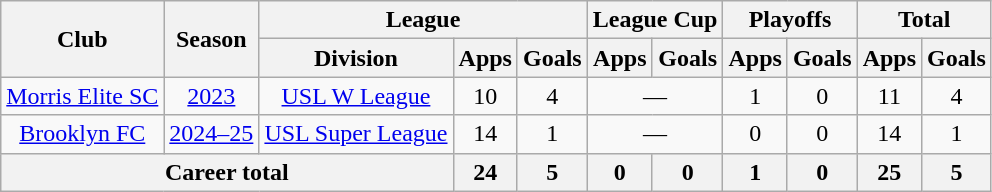<table class="wikitable" style="text-align:center">
<tr>
<th rowspan="2">Club</th>
<th rowspan="2">Season</th>
<th colspan="3">League</th>
<th colspan="2">League Cup</th>
<th colspan="2">Playoffs</th>
<th colspan="2">Total</th>
</tr>
<tr>
<th>Division</th>
<th>Apps</th>
<th>Goals</th>
<th>Apps</th>
<th>Goals</th>
<th>Apps</th>
<th>Goals</th>
<th>Apps</th>
<th>Goals</th>
</tr>
<tr>
<td><a href='#'>Morris Elite SC</a></td>
<td><a href='#'>2023</a></td>
<td><a href='#'>USL W League</a></td>
<td>10</td>
<td>4</td>
<td colspan="2">—</td>
<td>1</td>
<td>0</td>
<td>11</td>
<td>4</td>
</tr>
<tr>
<td><a href='#'>Brooklyn FC</a></td>
<td><a href='#'>2024–25</a></td>
<td><a href='#'>USL Super League</a></td>
<td>14</td>
<td>1</td>
<td colspan="2">—</td>
<td>0</td>
<td>0</td>
<td>14</td>
<td>1</td>
</tr>
<tr>
<th colspan="3">Career total</th>
<th>24</th>
<th>5</th>
<th>0</th>
<th>0</th>
<th>1</th>
<th>0</th>
<th>25</th>
<th>5</th>
</tr>
</table>
